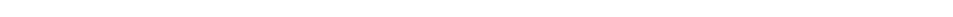<table style="width:66%; text-align:center;">
<tr style="color:white;">
<td style="background:"><strong>2</strong></td>
<td style="background:"><strong>34</strong></td>
<td style="background:"><strong>2</strong></td>
<td style="background:"><strong>40</strong></td>
</tr>
</table>
